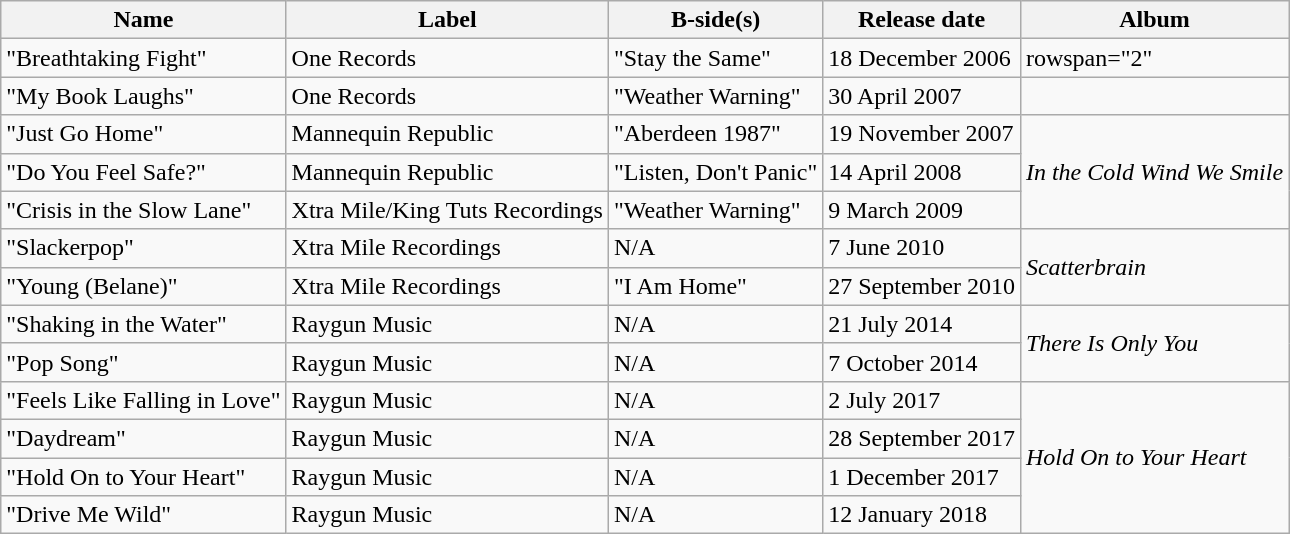<table class="wikitable">
<tr>
<th>Name</th>
<th>Label</th>
<th>B-side(s)</th>
<th>Release date</th>
<th>Album</th>
</tr>
<tr>
<td>"Breathtaking Fight"</td>
<td>One Records</td>
<td>"Stay the Same"</td>
<td>18 December 2006</td>
<td>rowspan="2" </td>
</tr>
<tr>
<td>"My Book Laughs"</td>
<td>One Records</td>
<td>"Weather Warning"</td>
<td>30 April 2007</td>
</tr>
<tr>
<td>"Just Go Home"</td>
<td>Mannequin Republic</td>
<td>"Aberdeen 1987"</td>
<td>19 November 2007</td>
<td rowspan="3"><em>In the Cold Wind We Smile</em></td>
</tr>
<tr>
<td>"Do You Feel Safe?"</td>
<td>Mannequin Republic</td>
<td>"Listen, Don't Panic"</td>
<td>14 April 2008</td>
</tr>
<tr>
<td>"Crisis in the Slow Lane"</td>
<td>Xtra Mile/King Tuts Recordings</td>
<td>"Weather Warning"</td>
<td>9 March 2009</td>
</tr>
<tr>
<td>"Slackerpop"</td>
<td>Xtra Mile Recordings</td>
<td>N/A</td>
<td>7 June 2010</td>
<td rowspan="2"><em>Scatterbrain</em></td>
</tr>
<tr>
<td>"Young (Belane)"</td>
<td>Xtra Mile Recordings</td>
<td>"I Am Home"</td>
<td>27 September 2010</td>
</tr>
<tr>
<td>"Shaking in the Water"</td>
<td>Raygun Music</td>
<td>N/A</td>
<td>21 July 2014</td>
<td rowspan="2"><em>There Is Only You</em></td>
</tr>
<tr>
<td>"Pop Song"</td>
<td>Raygun Music</td>
<td>N/A</td>
<td>7 October 2014</td>
</tr>
<tr>
<td>"Feels Like Falling in Love"</td>
<td>Raygun Music</td>
<td>N/A</td>
<td>2 July 2017</td>
<td rowspan="4"><em>Hold On to Your Heart</em></td>
</tr>
<tr>
<td>"Daydream"</td>
<td>Raygun Music</td>
<td>N/A</td>
<td>28 September 2017</td>
</tr>
<tr>
<td>"Hold On to Your Heart"</td>
<td>Raygun Music</td>
<td>N/A</td>
<td>1 December 2017</td>
</tr>
<tr>
<td>"Drive Me Wild"</td>
<td>Raygun Music</td>
<td>N/A</td>
<td>12 January 2018</td>
</tr>
</table>
